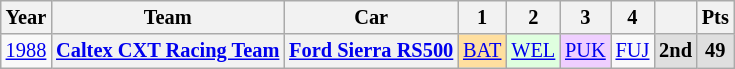<table class="wikitable" style="text-align:center; font-size:85%">
<tr>
<th>Year</th>
<th>Team</th>
<th>Car</th>
<th>1</th>
<th>2</th>
<th>3</th>
<th>4</th>
<th></th>
<th>Pts</th>
</tr>
<tr>
<td><a href='#'>1988</a></td>
<th nowrap><a href='#'>Caltex CXT Racing Team</a></th>
<th nowrap><a href='#'>Ford Sierra RS500</a></th>
<td style="background:#ffdf9f;"><a href='#'>BAT</a><br></td>
<td style="background:#dfffdf;"><a href='#'>WEL</a><br></td>
<td style="background:#efcfff;"><a href='#'>PUK</a><br></td>
<td><a href='#'>FUJ</a></td>
<th style="background:#dfdfdf;">2nd</th>
<th style="background:#dfdfdf;">49</th>
</tr>
</table>
